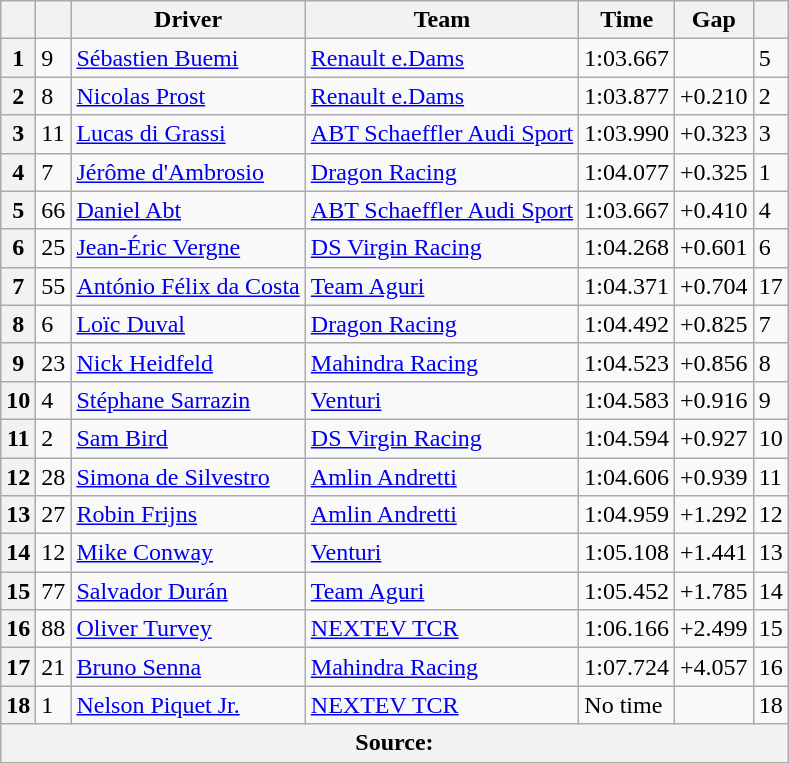<table class="wikitable">
<tr>
<th></th>
<th></th>
<th>Driver</th>
<th>Team</th>
<th>Time</th>
<th>Gap</th>
<th></th>
</tr>
<tr>
<th>1</th>
<td>9</td>
<td> <a href='#'>Sébastien Buemi</a></td>
<td><a href='#'>Renault e.Dams</a></td>
<td>1:03.667</td>
<td></td>
<td>5</td>
</tr>
<tr>
<th>2</th>
<td>8</td>
<td> <a href='#'>Nicolas Prost</a></td>
<td><a href='#'>Renault e.Dams</a></td>
<td>1:03.877</td>
<td>+0.210</td>
<td>2</td>
</tr>
<tr>
<th>3</th>
<td>11</td>
<td> <a href='#'>Lucas di Grassi</a></td>
<td><a href='#'>ABT Schaeffler Audi Sport</a></td>
<td>1:03.990</td>
<td>+0.323</td>
<td>3</td>
</tr>
<tr>
<th>4</th>
<td>7</td>
<td> <a href='#'>Jérôme d'Ambrosio</a></td>
<td><a href='#'>Dragon Racing</a></td>
<td>1:04.077</td>
<td>+0.325</td>
<td>1</td>
</tr>
<tr>
<th>5</th>
<td>66</td>
<td> <a href='#'>Daniel Abt</a></td>
<td><a href='#'>ABT Schaeffler Audi Sport</a></td>
<td>1:03.667</td>
<td>+0.410</td>
<td>4</td>
</tr>
<tr>
<th>6</th>
<td>25</td>
<td> <a href='#'>Jean-Éric Vergne</a></td>
<td><a href='#'>DS Virgin Racing</a></td>
<td>1:04.268</td>
<td>+0.601</td>
<td>6</td>
</tr>
<tr>
<th>7</th>
<td>55</td>
<td> <a href='#'>António Félix da Costa</a></td>
<td><a href='#'>Team Aguri</a></td>
<td>1:04.371</td>
<td>+0.704</td>
<td>17</td>
</tr>
<tr>
<th>8</th>
<td>6</td>
<td> <a href='#'>Loïc Duval</a></td>
<td><a href='#'>Dragon Racing</a></td>
<td>1:04.492</td>
<td>+0.825</td>
<td>7</td>
</tr>
<tr>
<th>9</th>
<td>23</td>
<td> <a href='#'>Nick Heidfeld</a></td>
<td><a href='#'>Mahindra Racing</a></td>
<td>1:04.523</td>
<td>+0.856</td>
<td>8</td>
</tr>
<tr>
<th>10</th>
<td>4</td>
<td> <a href='#'>Stéphane Sarrazin</a></td>
<td><a href='#'>Venturi</a></td>
<td>1:04.583</td>
<td>+0.916</td>
<td>9</td>
</tr>
<tr>
<th>11</th>
<td>2</td>
<td> <a href='#'>Sam Bird</a></td>
<td><a href='#'>DS Virgin Racing</a></td>
<td>1:04.594</td>
<td>+0.927</td>
<td>10</td>
</tr>
<tr>
<th>12</th>
<td>28</td>
<td> <a href='#'>Simona de Silvestro</a></td>
<td><a href='#'>Amlin Andretti</a></td>
<td>1:04.606</td>
<td>+0.939</td>
<td>11</td>
</tr>
<tr>
<th>13</th>
<td>27</td>
<td> <a href='#'>Robin Frijns</a></td>
<td><a href='#'>Amlin Andretti</a></td>
<td>1:04.959</td>
<td>+1.292</td>
<td>12</td>
</tr>
<tr>
<th>14</th>
<td>12</td>
<td> <a href='#'>Mike Conway</a></td>
<td><a href='#'>Venturi</a></td>
<td>1:05.108</td>
<td>+1.441</td>
<td>13</td>
</tr>
<tr>
<th>15</th>
<td>77</td>
<td> <a href='#'>Salvador Durán</a></td>
<td><a href='#'>Team Aguri</a></td>
<td>1:05.452</td>
<td>+1.785</td>
<td>14</td>
</tr>
<tr>
<th>16</th>
<td>88</td>
<td> <a href='#'>Oliver Turvey</a></td>
<td><a href='#'>NEXTEV TCR</a></td>
<td>1:06.166</td>
<td>+2.499</td>
<td>15</td>
</tr>
<tr>
<th>17</th>
<td>21</td>
<td> <a href='#'>Bruno Senna</a></td>
<td><a href='#'>Mahindra Racing</a></td>
<td>1:07.724</td>
<td>+4.057</td>
<td>16</td>
</tr>
<tr>
<th>18</th>
<td>1</td>
<td> <a href='#'>Nelson Piquet Jr.</a></td>
<td><a href='#'>NEXTEV TCR</a></td>
<td>No time</td>
<td></td>
<td>18</td>
</tr>
<tr>
<th colspan="7">Source:</th>
</tr>
<tr>
</tr>
</table>
